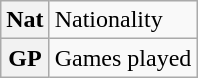<table class="wikitable">
<tr>
<th>Nat</th>
<td>Nationality</td>
</tr>
<tr>
<th>GP</th>
<td>Games played</td>
</tr>
</table>
